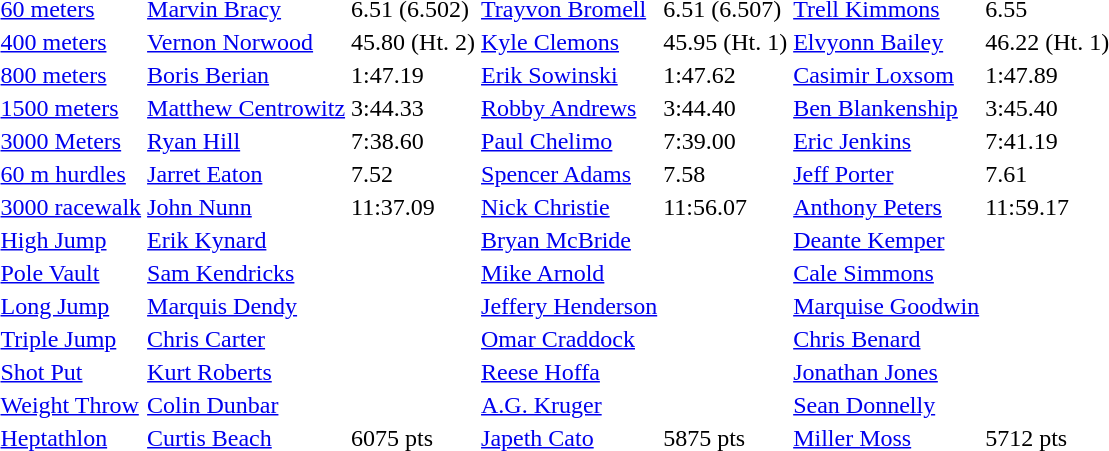<table>
<tr>
<td><a href='#'>60 meters</a></td>
<td><a href='#'>Marvin Bracy</a></td>
<td>6.51 (6.502)</td>
<td><a href='#'>Trayvon Bromell</a></td>
<td>6.51 (6.507)</td>
<td><a href='#'>Trell Kimmons</a></td>
<td>6.55</td>
</tr>
<tr>
<td><a href='#'>400 meters</a></td>
<td><a href='#'>Vernon Norwood</a></td>
<td>45.80 (Ht. 2)</td>
<td><a href='#'>Kyle Clemons</a></td>
<td>45.95 (Ht. 1)</td>
<td><a href='#'>Elvyonn Bailey</a></td>
<td>46.22 (Ht. 1)</td>
</tr>
<tr>
<td><a href='#'>800 meters</a></td>
<td><a href='#'>Boris Berian</a></td>
<td>1:47.19</td>
<td><a href='#'>Erik Sowinski</a></td>
<td>1:47.62</td>
<td><a href='#'>Casimir Loxsom</a></td>
<td>1:47.89</td>
</tr>
<tr>
<td><a href='#'>1500 meters</a></td>
<td><a href='#'>Matthew Centrowitz</a></td>
<td>3:44.33</td>
<td><a href='#'>Robby Andrews</a></td>
<td>3:44.40</td>
<td><a href='#'>Ben Blankenship</a></td>
<td>3:45.40</td>
</tr>
<tr>
<td><a href='#'>3000 Meters</a></td>
<td><a href='#'>Ryan Hill</a></td>
<td>7:38.60</td>
<td><a href='#'>Paul Chelimo</a></td>
<td>7:39.00</td>
<td><a href='#'>Eric Jenkins</a></td>
<td>7:41.19</td>
</tr>
<tr>
<td><a href='#'>60 m hurdles</a></td>
<td><a href='#'>Jarret Eaton</a></td>
<td>7.52</td>
<td><a href='#'>Spencer Adams</a></td>
<td>7.58</td>
<td><a href='#'>Jeff Porter</a></td>
<td>7.61</td>
</tr>
<tr>
<td><a href='#'>3000 racewalk</a></td>
<td><a href='#'>John Nunn</a></td>
<td>11:37.09</td>
<td><a href='#'>Nick Christie</a></td>
<td>11:56.07</td>
<td><a href='#'>Anthony Peters</a></td>
<td>11:59.17</td>
</tr>
<tr>
<td><a href='#'>High Jump</a></td>
<td><a href='#'>Erik Kynard</a></td>
<td></td>
<td><a href='#'>Bryan McBride</a></td>
<td></td>
<td><a href='#'>Deante Kemper</a></td>
<td></td>
</tr>
<tr>
<td><a href='#'>Pole Vault</a></td>
<td><a href='#'>Sam Kendricks</a></td>
<td></td>
<td><a href='#'>Mike Arnold</a></td>
<td></td>
<td><a href='#'>Cale Simmons</a></td>
<td></td>
</tr>
<tr>
<td><a href='#'>Long Jump</a></td>
<td><a href='#'>Marquis Dendy</a></td>
<td></td>
<td><a href='#'>Jeffery Henderson</a></td>
<td></td>
<td><a href='#'>Marquise Goodwin</a></td>
<td></td>
</tr>
<tr>
<td><a href='#'>Triple Jump</a></td>
<td><a href='#'>Chris Carter</a></td>
<td></td>
<td><a href='#'>Omar Craddock</a></td>
<td></td>
<td><a href='#'>Chris Benard</a></td>
<td></td>
</tr>
<tr>
<td><a href='#'>Shot Put</a></td>
<td><a href='#'>Kurt Roberts</a></td>
<td></td>
<td><a href='#'>Reese Hoffa</a></td>
<td></td>
<td><a href='#'>Jonathan Jones</a></td>
<td></td>
</tr>
<tr>
<td><a href='#'>Weight Throw</a></td>
<td><a href='#'>Colin Dunbar</a></td>
<td></td>
<td><a href='#'>A.G. Kruger</a></td>
<td></td>
<td><a href='#'>Sean Donnelly</a></td>
<td></td>
</tr>
<tr>
<td><a href='#'>Heptathlon</a></td>
<td><a href='#'>Curtis Beach</a></td>
<td>6075 pts</td>
<td><a href='#'>Japeth Cato</a></td>
<td>5875 pts</td>
<td><a href='#'>Miller Moss</a></td>
<td>5712 pts</td>
</tr>
</table>
